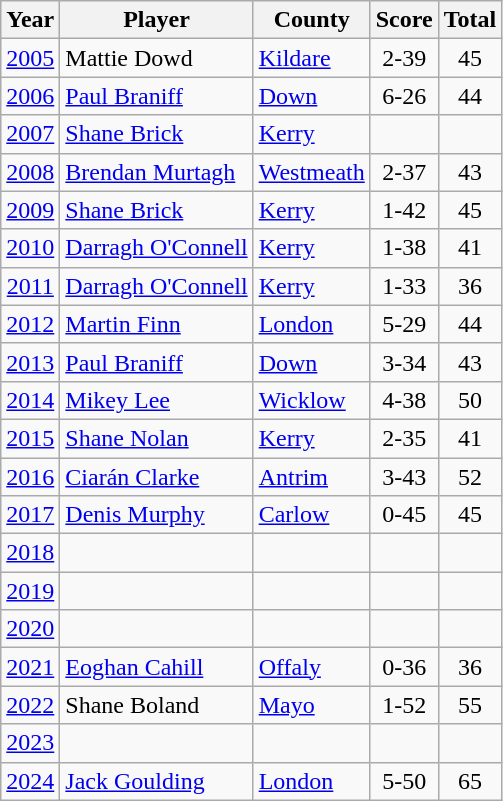<table class="wikitable sortable" style="text-align:center;">
<tr>
<th>Year</th>
<th>Player</th>
<th>County</th>
<th>Score</th>
<th>Total</th>
</tr>
<tr>
<td><a href='#'>2005</a></td>
<td style="text-align:left;">Mattie Dowd</td>
<td style="text-align:left;"> <a href='#'>Kildare</a></td>
<td>2-39</td>
<td>45</td>
</tr>
<tr>
<td><a href='#'>2006</a></td>
<td style="text-align:left;"><a href='#'>Paul Braniff</a></td>
<td style="text-align:left;"> <a href='#'>Down</a></td>
<td>6-26</td>
<td>44</td>
</tr>
<tr>
<td><a href='#'>2007</a></td>
<td style="text-align:left;"><a href='#'>Shane Brick</a></td>
<td style="text-align:left;"> <a href='#'>Kerry</a></td>
<td></td>
<td></td>
</tr>
<tr>
<td><a href='#'>2008</a></td>
<td style="text-align:left;"><a href='#'>Brendan Murtagh</a></td>
<td style="text-align:left;"> <a href='#'>Westmeath</a></td>
<td>2-37</td>
<td>43</td>
</tr>
<tr>
<td><a href='#'>2009</a></td>
<td style="text-align:left;"><a href='#'>Shane Brick</a></td>
<td style="text-align:left;"> <a href='#'>Kerry</a></td>
<td>1-42</td>
<td>45</td>
</tr>
<tr>
<td><a href='#'>2010</a></td>
<td style="text-align:left;"><a href='#'>Darragh O'Connell</a></td>
<td style="text-align:left;"> <a href='#'>Kerry</a></td>
<td>1-38</td>
<td>41</td>
</tr>
<tr>
<td><a href='#'>2011</a></td>
<td style="text-align:left;"><a href='#'>Darragh O'Connell</a></td>
<td style="text-align:left;"> <a href='#'>Kerry</a></td>
<td>1-33</td>
<td>36</td>
</tr>
<tr>
<td><a href='#'>2012</a></td>
<td style="text-align:left;"><a href='#'>Martin Finn</a></td>
<td style="text-align:left;"> <a href='#'>London</a></td>
<td>5-29</td>
<td>44</td>
</tr>
<tr>
<td><a href='#'>2013</a></td>
<td style="text-align:left;"><a href='#'>Paul Braniff</a></td>
<td style="text-align:left;"> <a href='#'>Down</a></td>
<td>3-34</td>
<td>43</td>
</tr>
<tr>
<td><a href='#'>2014</a></td>
<td style="text-align:left;"><a href='#'>Mikey Lee</a></td>
<td style="text-align:left;"> <a href='#'>Wicklow</a></td>
<td>4-38</td>
<td>50</td>
</tr>
<tr>
<td><a href='#'>2015</a></td>
<td style="text-align:left;"><a href='#'>Shane Nolan</a></td>
<td style="text-align:left;"> <a href='#'>Kerry</a></td>
<td>2-35</td>
<td>41</td>
</tr>
<tr>
<td><a href='#'>2016</a></td>
<td style="text-align:left;"><a href='#'>Ciarán Clarke</a></td>
<td style="text-align:left;"> <a href='#'>Antrim</a></td>
<td>3-43</td>
<td>52</td>
</tr>
<tr>
<td><a href='#'>2017</a></td>
<td style="text-align:left;"><a href='#'>Denis Murphy</a></td>
<td style="text-align:left;"> <a href='#'>Carlow</a></td>
<td>0-45</td>
<td>45</td>
</tr>
<tr>
<td><a href='#'>2018</a></td>
<td style="text-align:left;"></td>
<td style="text-align:left;"></td>
<td></td>
<td></td>
</tr>
<tr>
<td><a href='#'>2019</a></td>
<td style="text-align:left;"></td>
<td style="text-align:left;"></td>
<td></td>
<td></td>
</tr>
<tr>
<td><a href='#'>2020</a></td>
<td style="text-align:left;"></td>
<td style="text-align:left;"></td>
<td></td>
<td></td>
</tr>
<tr>
<td><a href='#'>2021</a></td>
<td style="text-align:left;"><a href='#'>Eoghan Cahill</a></td>
<td style="text-align:left;"> <a href='#'>Offaly</a></td>
<td>0-36</td>
<td>36</td>
</tr>
<tr>
<td><a href='#'>2022</a></td>
<td style="text-align:left;">Shane Boland</td>
<td style="text-align:left;"> <a href='#'>Mayo</a></td>
<td>1-52</td>
<td>55</td>
</tr>
<tr>
<td><a href='#'>2023</a></td>
<td style="text-align:left;"></td>
<td style="text-align:left;"></td>
<td></td>
<td></td>
</tr>
<tr>
<td><a href='#'>2024</a></td>
<td style="text-align:left;"><a href='#'>Jack Goulding</a></td>
<td style="text-align:left;"> <a href='#'>London</a></td>
<td>5-50</td>
<td>65</td>
</tr>
</table>
